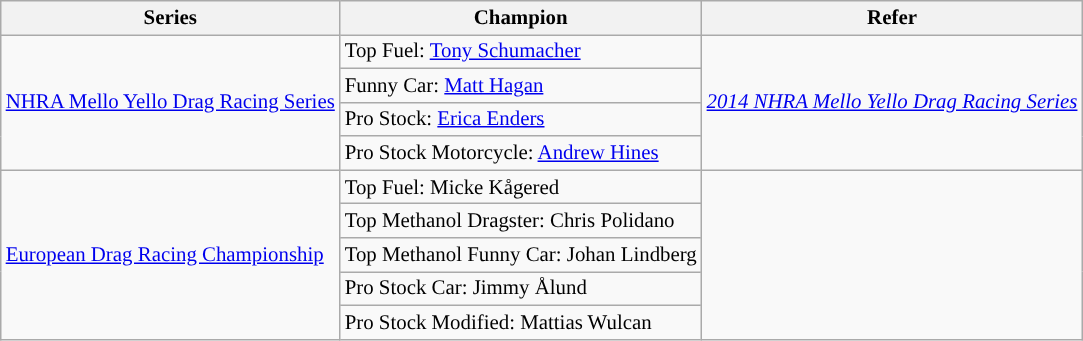<table class="wikitable" style="font-size:87%;">
<tr>
<th>Series</th>
<th>Champion</th>
<th>Refer</th>
</tr>
<tr>
<td rowspan=4><a href='#'>NHRA Mello Yello Drag Racing Series</a></td>
<td>Top Fuel:  <a href='#'>Tony Schumacher</a></td>
<td rowspan=4><em><a href='#'>2014 NHRA Mello Yello Drag Racing Series</a></em></td>
</tr>
<tr>
<td>Funny Car:  <a href='#'>Matt Hagan</a></td>
</tr>
<tr>
<td>Pro Stock:  <a href='#'>Erica Enders</a></td>
</tr>
<tr>
<td>Pro Stock Motorcycle:  <a href='#'>Andrew Hines</a></td>
</tr>
<tr>
<td rowspan=5><a href='#'>European Drag Racing Championship</a></td>
<td>Top Fuel:  Micke Kågered</td>
<td rowspan=5></td>
</tr>
<tr>
<td>Top Methanol Dragster:  Chris Polidano</td>
</tr>
<tr>
<td>Top Methanol Funny Car:  Johan Lindberg</td>
</tr>
<tr>
<td>Pro Stock Car:  Jimmy Ålund</td>
</tr>
<tr>
<td>Pro Stock Modified:  Mattias Wulcan</td>
</tr>
</table>
